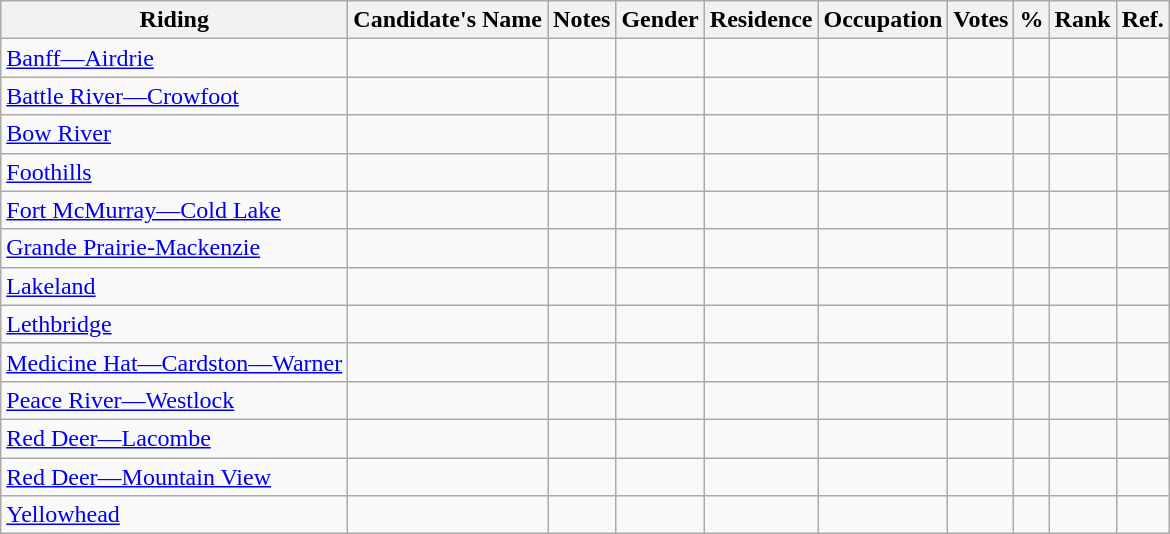<table class="wikitable sortable">
<tr>
<th>Riding</th>
<th>Candidate's Name</th>
<th>Notes</th>
<th>Gender</th>
<th>Residence</th>
<th>Occupation</th>
<th>Votes</th>
<th>%</th>
<th>Rank</th>
<th>Ref.</th>
</tr>
<tr>
<td><a href='#'>Banff—Airdrie</a></td>
<td></td>
<td></td>
<td></td>
<td></td>
<td></td>
<td></td>
<td></td>
<td></td>
<td></td>
</tr>
<tr>
<td><a href='#'>Battle River—Crowfoot</a></td>
<td></td>
<td></td>
<td></td>
<td></td>
<td></td>
<td></td>
<td></td>
<td></td>
<td></td>
</tr>
<tr>
<td><a href='#'>Bow River</a></td>
<td></td>
<td></td>
<td></td>
<td></td>
<td></td>
<td></td>
<td></td>
<td></td>
<td></td>
</tr>
<tr>
<td><a href='#'>Foothills</a></td>
<td></td>
<td></td>
<td></td>
<td></td>
<td></td>
<td></td>
<td></td>
<td></td>
<td></td>
</tr>
<tr>
<td><a href='#'>Fort McMurray—Cold Lake</a></td>
<td></td>
<td></td>
<td></td>
<td></td>
<td></td>
<td></td>
<td></td>
<td></td>
<td></td>
</tr>
<tr>
<td><a href='#'>Grande Prairie-Mackenzie</a></td>
<td></td>
<td></td>
<td></td>
<td></td>
<td></td>
<td></td>
<td></td>
<td></td>
<td></td>
</tr>
<tr>
<td><a href='#'>Lakeland</a></td>
<td></td>
<td></td>
<td></td>
<td></td>
<td></td>
<td></td>
<td></td>
<td></td>
<td></td>
</tr>
<tr>
<td><a href='#'>Lethbridge</a></td>
<td></td>
<td></td>
<td></td>
<td></td>
<td></td>
<td></td>
<td></td>
<td></td>
<td></td>
</tr>
<tr>
<td><a href='#'>Medicine Hat—Cardston—Warner</a></td>
<td></td>
<td></td>
<td></td>
<td></td>
<td></td>
<td></td>
<td></td>
<td></td>
<td></td>
</tr>
<tr>
<td><a href='#'>Peace River—Westlock</a></td>
<td></td>
<td></td>
<td></td>
<td></td>
<td></td>
<td></td>
<td></td>
<td></td>
<td></td>
</tr>
<tr>
<td><a href='#'>Red Deer—Lacombe</a></td>
<td></td>
<td></td>
<td></td>
<td></td>
<td></td>
<td></td>
<td></td>
<td></td>
<td></td>
</tr>
<tr>
<td><a href='#'>Red Deer—Mountain View</a></td>
<td></td>
<td></td>
<td></td>
<td></td>
<td></td>
<td></td>
<td></td>
<td></td>
<td></td>
</tr>
<tr>
<td><a href='#'>Yellowhead</a></td>
<td></td>
<td></td>
<td></td>
<td></td>
<td></td>
<td></td>
<td></td>
<td></td>
<td></td>
</tr>
</table>
